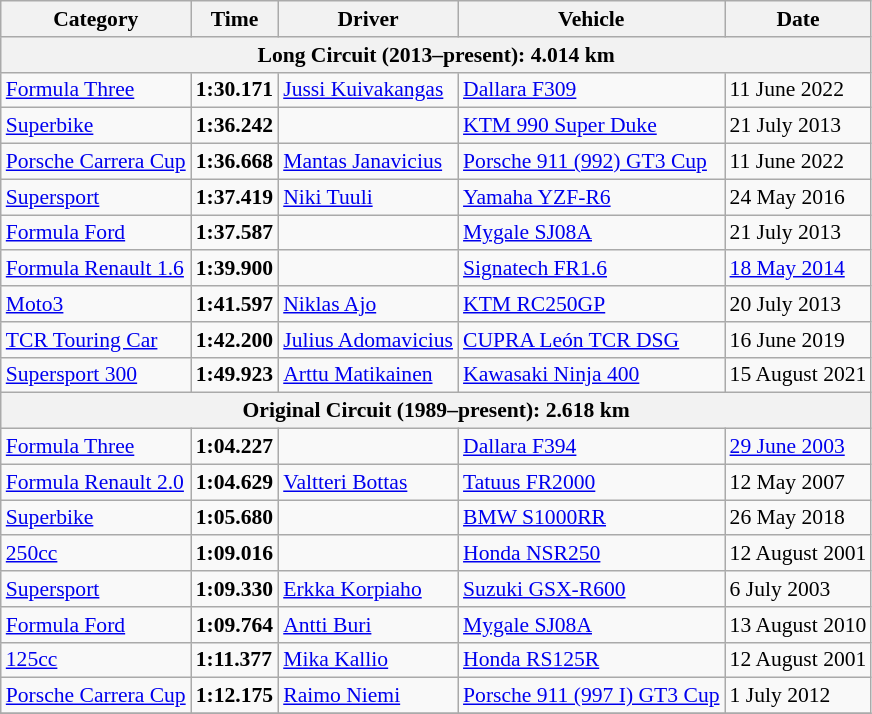<table class=wikitable style="font-size:90%",>
<tr>
<th>Category</th>
<th>Time</th>
<th>Driver</th>
<th>Vehicle</th>
<th>Date</th>
</tr>
<tr>
<th colspan=5>Long Circuit (2013–present): 4.014 km</th>
</tr>
<tr>
<td><a href='#'>Formula Three</a></td>
<td><strong>1:30.171</strong></td>
<td><a href='#'>Jussi Kuivakangas</a></td>
<td><a href='#'>Dallara F309</a></td>
<td>11 June 2022</td>
</tr>
<tr>
<td><a href='#'>Superbike</a></td>
<td><strong>1:36.242</strong></td>
<td></td>
<td><a href='#'>KTM 990 Super Duke</a></td>
<td>21 July 2013</td>
</tr>
<tr>
<td><a href='#'>Porsche Carrera Cup</a></td>
<td><strong>1:36.668</strong></td>
<td><a href='#'>Mantas Janavicius</a></td>
<td><a href='#'>Porsche 911 (992) GT3 Cup</a></td>
<td>11 June 2022</td>
</tr>
<tr>
<td><a href='#'>Supersport</a></td>
<td><strong>1:37.419</strong></td>
<td><a href='#'>Niki Tuuli</a></td>
<td><a href='#'>Yamaha YZF-R6</a></td>
<td>24 May 2016</td>
</tr>
<tr>
<td><a href='#'>Formula Ford</a></td>
<td><strong>1:37.587</strong></td>
<td></td>
<td><a href='#'>Mygale SJ08A</a></td>
<td>21 July 2013</td>
</tr>
<tr>
<td><a href='#'>Formula Renault 1.6</a></td>
<td><strong>1:39.900</strong></td>
<td></td>
<td><a href='#'>Signatech FR1.6</a></td>
<td><a href='#'>18 May 2014</a></td>
</tr>
<tr>
<td><a href='#'>Moto3</a></td>
<td><strong>1:41.597</strong></td>
<td><a href='#'>Niklas Ajo</a></td>
<td><a href='#'>KTM RC250GP</a></td>
<td>20 July 2013</td>
</tr>
<tr>
<td><a href='#'>TCR Touring Car</a></td>
<td><strong>1:42.200</strong></td>
<td><a href='#'>Julius Adomavicius</a></td>
<td><a href='#'>CUPRA León TCR DSG</a></td>
<td>16 June 2019</td>
</tr>
<tr>
<td><a href='#'>Supersport 300</a></td>
<td><strong>1:49.923</strong></td>
<td><a href='#'>Arttu Matikainen</a></td>
<td><a href='#'>Kawasaki Ninja 400</a></td>
<td>15 August 2021</td>
</tr>
<tr>
<th colspan=5>Original Circuit (1989–present): 2.618 km</th>
</tr>
<tr>
<td><a href='#'>Formula Three</a></td>
<td><strong>1:04.227</strong></td>
<td></td>
<td><a href='#'>Dallara F394</a></td>
<td><a href='#'>29 June 2003</a></td>
</tr>
<tr>
<td><a href='#'>Formula Renault 2.0</a></td>
<td><strong>1:04.629</strong></td>
<td><a href='#'>Valtteri Bottas</a></td>
<td><a href='#'>Tatuus FR2000</a></td>
<td>12 May 2007</td>
</tr>
<tr>
<td><a href='#'>Superbike</a></td>
<td><strong>1:05.680</strong></td>
<td></td>
<td><a href='#'>BMW S1000RR</a></td>
<td>26 May 2018</td>
</tr>
<tr>
<td><a href='#'>250cc</a></td>
<td><strong>1:09.016</strong></td>
<td></td>
<td><a href='#'>Honda NSR250</a></td>
<td>12 August 2001</td>
</tr>
<tr>
<td><a href='#'>Supersport</a></td>
<td><strong>1:09.330</strong></td>
<td><a href='#'>Erkka Korpiaho</a></td>
<td><a href='#'>Suzuki GSX-R600</a></td>
<td>6 July 2003</td>
</tr>
<tr>
<td><a href='#'>Formula Ford</a></td>
<td><strong>1:09.764</strong></td>
<td><a href='#'>Antti Buri</a></td>
<td><a href='#'>Mygale SJ08A</a></td>
<td>13 August 2010</td>
</tr>
<tr>
<td><a href='#'>125cc</a></td>
<td><strong>1:11.377</strong></td>
<td><a href='#'>Mika Kallio</a></td>
<td><a href='#'>Honda RS125R</a></td>
<td>12 August 2001</td>
</tr>
<tr>
<td><a href='#'>Porsche Carrera Cup</a></td>
<td><strong>1:12.175</strong></td>
<td><a href='#'>Raimo Niemi</a></td>
<td><a href='#'>Porsche 911 (997 I) GT3 Cup</a></td>
<td>1 July 2012</td>
</tr>
<tr>
</tr>
</table>
